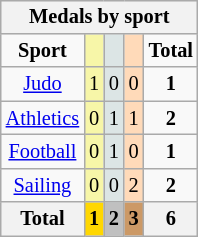<table class="wikitable" style="font-size:85%; float:right">
<tr style="background:#efefef;">
<th colspan=5>Medals by sport</th>
</tr>
<tr align=center>
<td><strong>Sport</strong></td>
<td bgcolor=#f7f6a8></td>
<td bgcolor=#dce5e5></td>
<td bgcolor=#ffdab9></td>
<td><strong>Total</strong></td>
</tr>
<tr align=center>
<td><a href='#'>Judo</a></td>
<td style="background:#F7F6A8;">1</td>
<td style="background:#DCE5E5;">0</td>
<td style="background:#FFDAB9;">0</td>
<td><strong>1</strong></td>
</tr>
<tr align=center>
<td><a href='#'>Athletics</a></td>
<td style="background:#F7F6A8;">0</td>
<td style="background:#DCE5E5;">1</td>
<td style="background:#FFDAB9;">1</td>
<td><strong>2</strong></td>
</tr>
<tr align=center>
<td><a href='#'>Football</a></td>
<td style="background:#F7F6A8;">0</td>
<td style="background:#DCE5E5;">1</td>
<td style="background:#FFDAB9;">0</td>
<td><strong>1</strong></td>
</tr>
<tr align=center>
<td><a href='#'>Sailing</a></td>
<td style="background:#F7F6A8;">0</td>
<td style="background:#DCE5E5;">0</td>
<td style="background:#FFDAB9;">2</td>
<td><strong>2</strong></td>
</tr>
<tr align=center>
<th>Total</th>
<th style="background:gold;">1</th>
<th style="background:silver;">2</th>
<th style="background:#c96;">3</th>
<th>6</th>
</tr>
</table>
